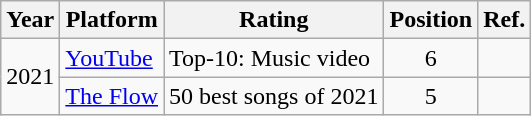<table class="wikitable">
<tr>
<th>Year</th>
<th>Platform</th>
<th>Rating</th>
<th>Position</th>
<th>Ref.</th>
</tr>
<tr>
<td rowspan="2">2021</td>
<td><a href='#'>YouTube</a></td>
<td>Top-10: Music video</td>
<td style="text-align:center">6</td>
<td></td>
</tr>
<tr>
<td><a href='#'>The Flow</a></td>
<td>50 best songs of 2021</td>
<td style="text-align:center">5</td>
<td></td>
</tr>
</table>
